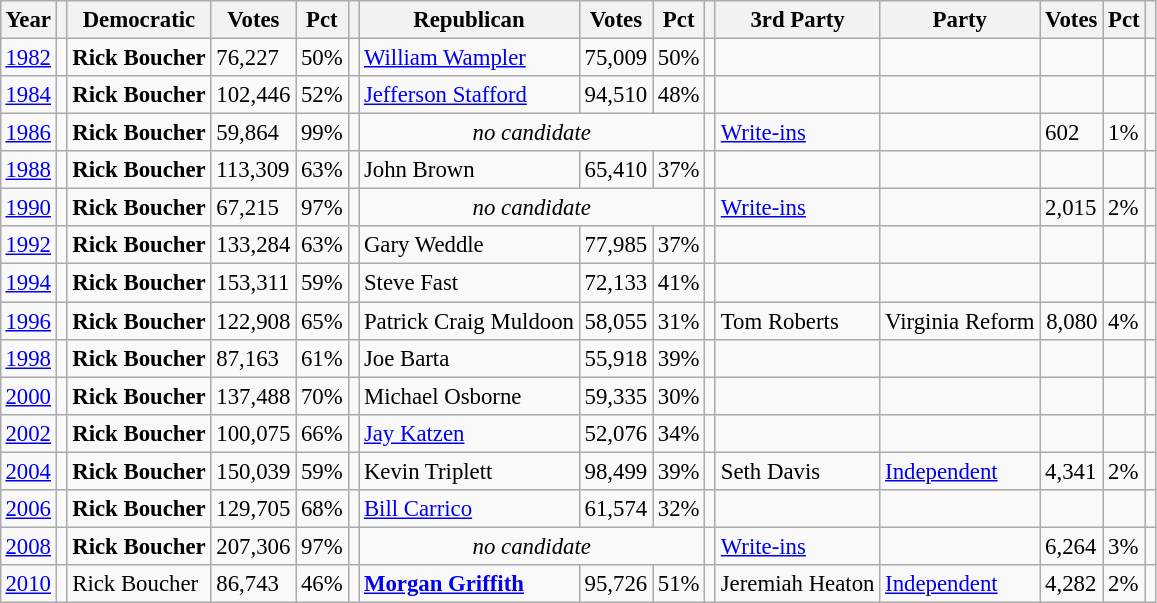<table class="wikitable" style="margin:0.5em ; font-size:95%">
<tr>
<th>Year</th>
<th></th>
<th>Democratic</th>
<th>Votes</th>
<th>Pct</th>
<th></th>
<th>Republican</th>
<th>Votes</th>
<th>Pct</th>
<th></th>
<th>3rd Party</th>
<th>Party</th>
<th>Votes</th>
<th>Pct</th>
<th></th>
</tr>
<tr>
<td><a href='#'>1982</a></td>
<td></td>
<td><strong>Rick Boucher</strong></td>
<td>76,227</td>
<td>50%</td>
<td></td>
<td><a href='#'>William Wampler</a></td>
<td>75,009</td>
<td>50%</td>
<td></td>
<td></td>
<td></td>
<td></td>
<td></td>
<td></td>
</tr>
<tr>
<td><a href='#'>1984</a></td>
<td></td>
<td><strong>Rick Boucher</strong></td>
<td>102,446</td>
<td>52%</td>
<td></td>
<td><a href='#'>Jefferson Stafford</a></td>
<td>94,510</td>
<td>48%</td>
<td></td>
<td></td>
<td></td>
<td></td>
<td></td>
<td></td>
</tr>
<tr>
<td><a href='#'>1986</a></td>
<td></td>
<td><strong>Rick Boucher</strong></td>
<td>59,864</td>
<td>99%</td>
<td></td>
<td colspan=3 align=center><em>no candidate</em></td>
<td></td>
<td><a href='#'>Write-ins</a></td>
<td></td>
<td>602</td>
<td>1%</td>
<td></td>
</tr>
<tr>
<td><a href='#'>1988</a></td>
<td></td>
<td><strong>Rick Boucher</strong></td>
<td>113,309</td>
<td>63%</td>
<td></td>
<td>John Brown</td>
<td>65,410</td>
<td>37%</td>
<td></td>
<td></td>
<td></td>
<td></td>
<td></td>
<td></td>
</tr>
<tr>
<td><a href='#'>1990</a></td>
<td></td>
<td><strong>Rick Boucher</strong></td>
<td>67,215</td>
<td>97%</td>
<td></td>
<td colspan=3 align=center><em>no candidate</em></td>
<td></td>
<td><a href='#'>Write-ins</a></td>
<td></td>
<td>2,015</td>
<td>2%</td>
<td></td>
</tr>
<tr>
<td><a href='#'>1992</a></td>
<td></td>
<td><strong>Rick Boucher</strong></td>
<td>133,284</td>
<td>63%</td>
<td></td>
<td>Gary Weddle</td>
<td>77,985</td>
<td>37%</td>
<td></td>
<td></td>
<td></td>
<td></td>
<td></td>
<td></td>
</tr>
<tr>
<td><a href='#'>1994</a></td>
<td></td>
<td><strong>Rick Boucher</strong></td>
<td>153,311</td>
<td>59%</td>
<td></td>
<td>Steve Fast</td>
<td>72,133</td>
<td>41%</td>
<td></td>
<td></td>
<td></td>
<td></td>
<td></td>
<td></td>
</tr>
<tr>
<td><a href='#'>1996</a></td>
<td></td>
<td><strong>Rick Boucher</strong></td>
<td>122,908</td>
<td>65%</td>
<td></td>
<td>Patrick Craig Muldoon</td>
<td>58,055</td>
<td>31%</td>
<td></td>
<td>Tom Roberts</td>
<td>Virginia Reform</td>
<td style="text-align:right;">8,080</td>
<td>4%</td>
<td></td>
</tr>
<tr>
<td><a href='#'>1998</a></td>
<td></td>
<td><strong>Rick Boucher</strong></td>
<td>87,163</td>
<td>61%</td>
<td></td>
<td>Joe Barta</td>
<td>55,918</td>
<td>39%</td>
<td></td>
<td></td>
<td></td>
<td></td>
<td></td>
<td></td>
</tr>
<tr>
<td><a href='#'>2000</a></td>
<td></td>
<td><strong>Rick Boucher</strong></td>
<td>137,488</td>
<td>70%</td>
<td></td>
<td>Michael Osborne</td>
<td>59,335</td>
<td>30%</td>
<td></td>
<td></td>
<td></td>
<td></td>
<td></td>
<td></td>
</tr>
<tr>
<td><a href='#'>2002</a></td>
<td></td>
<td><strong>Rick Boucher</strong></td>
<td>100,075</td>
<td>66%</td>
<td></td>
<td><a href='#'>Jay Katzen</a></td>
<td>52,076</td>
<td>34%</td>
<td></td>
<td></td>
<td></td>
<td></td>
<td></td>
<td></td>
</tr>
<tr>
<td><a href='#'>2004</a></td>
<td></td>
<td><strong>Rick Boucher</strong></td>
<td>150,039</td>
<td>59%</td>
<td></td>
<td>Kevin Triplett</td>
<td>98,499</td>
<td>39%</td>
<td></td>
<td>Seth Davis</td>
<td><a href='#'>Independent</a></td>
<td>4,341</td>
<td>2%</td>
<td></td>
</tr>
<tr>
<td><a href='#'>2006</a></td>
<td></td>
<td><strong>Rick Boucher</strong></td>
<td>129,705</td>
<td>68%</td>
<td></td>
<td><a href='#'>Bill Carrico</a></td>
<td>61,574</td>
<td>32%</td>
<td></td>
<td></td>
<td></td>
<td></td>
<td></td>
<td></td>
</tr>
<tr>
<td><a href='#'>2008</a></td>
<td></td>
<td><strong>Rick Boucher</strong></td>
<td>207,306</td>
<td>97%</td>
<td></td>
<td colspan=3 align=center><em>no candidate</em></td>
<td></td>
<td><a href='#'>Write-ins</a></td>
<td></td>
<td>6,264</td>
<td>3%</td>
<td></td>
</tr>
<tr>
<td><a href='#'>2010</a></td>
<td></td>
<td>Rick Boucher</td>
<td>86,743</td>
<td>46%</td>
<td></td>
<td><strong><a href='#'>Morgan Griffith</a></strong></td>
<td>95,726</td>
<td>51%</td>
<td></td>
<td>Jeremiah Heaton</td>
<td><a href='#'>Independent</a></td>
<td>4,282</td>
<td>2%</td>
<td></td>
</tr>
</table>
